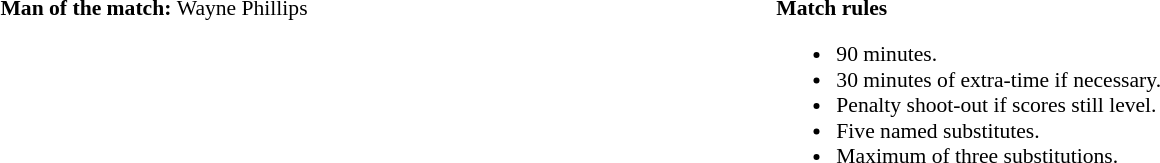<table width=82% style="font-size:90%">
<tr>
<td width=50% valign=top><br><strong>Man of the match: </strong>
Wayne Phillips</td>
<td width=50% valign=top><br><strong>Match rules</strong><ul><li>90 minutes.</li><li>30 minutes of extra-time if necessary.</li><li>Penalty shoot-out if scores still level.</li><li>Five named substitutes.</li><li>Maximum of three substitutions.</li></ul></td>
</tr>
</table>
